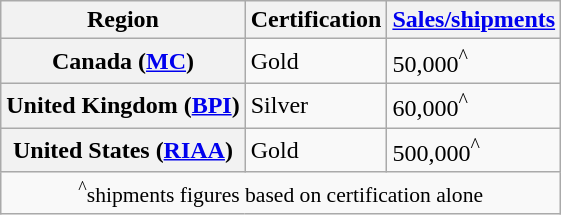<table class="wikitable sortable plainrowheaders">
<tr>
<th scope="col">Region</th>
<th scope="col">Certification</th>
<th scope="col"><a href='#'>Sales/shipments</a></th>
</tr>
<tr>
<th scope="row">Canada (<a href='#'>MC</a>)</th>
<td>Gold</td>
<td>50,000<sup>^</sup></td>
</tr>
<tr>
<th scope="row">United Kingdom (<a href='#'>BPI</a>)</th>
<td>Silver</td>
<td>60,000<sup>^</sup></td>
</tr>
<tr>
<th scope="row">United States (<a href='#'>RIAA</a>)</th>
<td>Gold</td>
<td>500,000<sup>^</sup></td>
</tr>
<tr>
<td colspan="3" align="center" style="font-size:90%"><sup>^</sup>shipments figures based on certification alone</td>
</tr>
</table>
